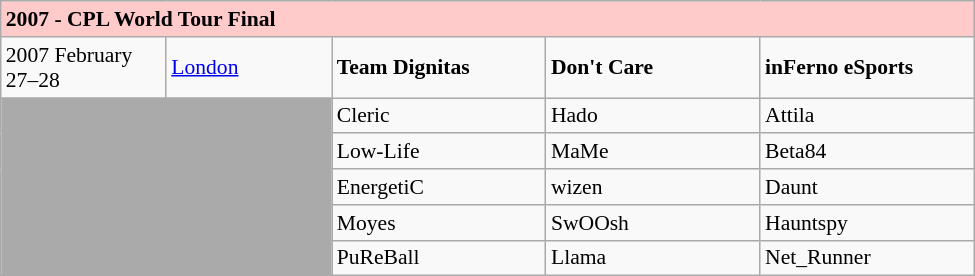<table class="wikitable collapsible collapsed"  style="font-size:90%; margin:0; width:650px;">
<tr>
<th colspan="5" style="background:#ffcaca;text-align:left;">2007 - CPL World Tour Final</th>
</tr>
<tr>
<td style="width:17%;">2007 February 27–28</td>
<td style="width:17%;"> <a href='#'>London</a></td>
<td style="width:22%;"> <strong>Team Dignitas</strong></td>
<td style="width:22%;"> <strong>Don't Care</strong></td>
<td style="width:22%;"> <strong>inFerno eSports</strong></td>
</tr>
<tr>
<td colspan="2" rowspan="6" style="background:#aaa;"></td>
<td> Cleric</td>
<td> Hado</td>
<td> Attila</td>
</tr>
<tr>
<td> Low-Life</td>
<td> MaMe</td>
<td> Beta84</td>
</tr>
<tr>
<td> EnergetiC</td>
<td> wizen</td>
<td> Daunt</td>
</tr>
<tr>
<td> Moyes</td>
<td> SwOOsh</td>
<td> Hauntspy</td>
</tr>
<tr>
<td> PuReBall</td>
<td> Llama</td>
<td> Net_Runner</td>
</tr>
</table>
